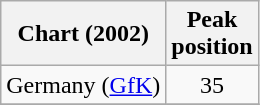<table class="wikitable sortable">
<tr>
<th>Chart (2002)</th>
<th>Peak<br>position</th>
</tr>
<tr>
<td align="left">Germany (<a href='#'>GfK</a>)</td>
<td align="center">35</td>
</tr>
<tr>
</tr>
</table>
